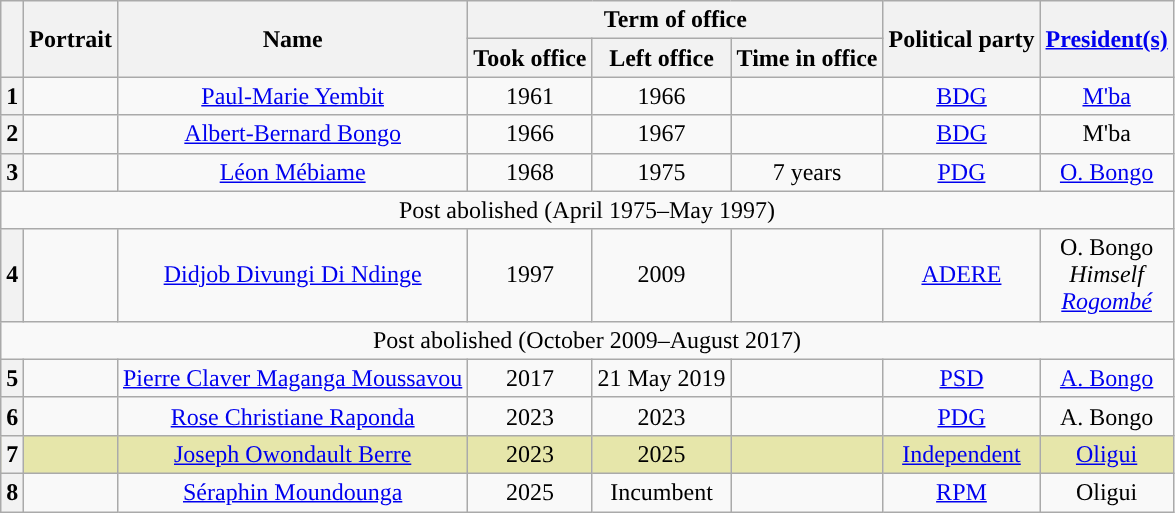<table class="wikitable" style="text-align:center">
<tr>
<th rowspan="2"></th>
<th rowspan="2">Portrait</th>
<th rowspan="2">Name<br></th>
<th colspan="3">Term of office</th>
<th rowspan="2">Political party</th>
<th rowspan="2"><a href='#'>President(s)</a></th>
</tr>
<tr>
<th>Took office</th>
<th>Left office</th>
<th>Time in office</th>
</tr>
<tr>
<th style="background:">1</th>
<td></td>
<td><a href='#'>Paul-Marie Yembit</a><br></td>
<td> 1961</td>
<td> 1966</td>
<td></td>
<td><a href='#'>BDG</a></td>
<td><a href='#'>M'ba</a></td>
</tr>
<tr>
<th style="background:">2</th>
<td></td>
<td><a href='#'>Albert-Bernard Bongo</a><br></td>
<td> 1966</td>
<td> 1967</td>
<td></td>
<td><a href='#'>BDG</a></td>
<td>M'ba</td>
</tr>
<tr>
<th style="background:">3</th>
<td></td>
<td><a href='#'>Léon Mébiame</a><br></td>
<td>1968</td>
<td> 1975</td>
<td>7 years</td>
<td><a href='#'>PDG</a></td>
<td><a href='#'>O. Bongo</a></td>
</tr>
<tr>
<td colspan="8">Post abolished (April 1975–May 1997)</td>
</tr>
<tr>
<th style="background:">4</th>
<td></td>
<td><a href='#'>Didjob Divungi Di Ndinge</a><br></td>
<td> 1997</td>
<td> 2009</td>
<td></td>
<td><a href='#'>ADERE</a></td>
<td>O. Bongo<br><em>Himself</em><br><a href='#'><em>Rogombé</em></a></td>
</tr>
<tr>
<td colspan="8">Post abolished (October 2009–August 2017)</td>
</tr>
<tr>
<th style="background:">5</th>
<td></td>
<td><a href='#'>Pierre Claver Maganga Moussavou</a><br></td>
<td> 2017</td>
<td>21 May 2019</td>
<td></td>
<td><a href='#'>PSD</a></td>
<td><a href='#'>A. Bongo</a></td>
</tr>
<tr>
<th style="background:">6</th>
<td></td>
<td><a href='#'>Rose Christiane Raponda</a><br></td>
<td> 2023</td>
<td> 2023<br></td>
<td></td>
<td><a href='#'>PDG</a></td>
<td>A. Bongo</td>
</tr>
<tr style="background:#e6e6aa;">
<th style="background:">7</th>
<td></td>
<td><a href='#'>Joseph Owondault Berre</a><br></td>
<td> 2023</td>
<td> 2025</td>
<td></td>
<td><a href='#'>Independent</a></td>
<td><a href='#'>Oligui</a></td>
</tr>
<tr>
<th style="background:">8</th>
<td></td>
<td><a href='#'>Séraphin Moundounga</a><br></td>
<td> 2025</td>
<td>Incumbent</td>
<td></td>
<td><a href='#'>RPM</a></td>
<td>Oligui</td>
</tr>
</table>
